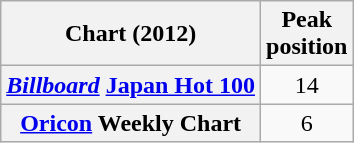<table class="wikitable plainrowheaders sortable" style="text-align:center;" border="1">
<tr>
<th scope="col">Chart (2012)</th>
<th scope="col">Peak<br>position</th>
</tr>
<tr>
<th scope="row"><em><a href='#'>Billboard</a></em> <a href='#'>Japan Hot 100</a></th>
<td>14</td>
</tr>
<tr>
<th scope="row"><a href='#'>Oricon</a> Weekly Chart</th>
<td>6</td>
</tr>
</table>
